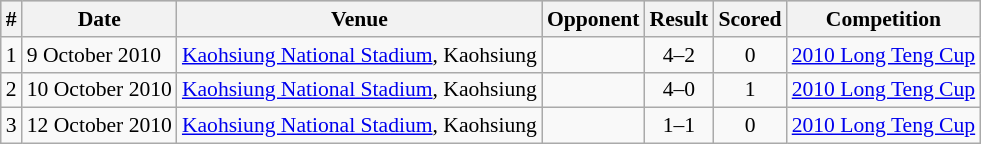<table class="wikitable" style="font-size:90%; text-align: left;">
<tr bgcolor="#CCCCCC" align="center">
<th>#</th>
<th>Date</th>
<th>Venue</th>
<th>Opponent</th>
<th>Result</th>
<th>Scored</th>
<th>Competition</th>
</tr>
<tr>
<td>1</td>
<td>9 October 2010</td>
<td><a href='#'>Kaohsiung National Stadium</a>, Kaohsiung</td>
<td></td>
<td align=center>4–2</td>
<td align=center>0</td>
<td><a href='#'>2010 Long Teng Cup</a></td>
</tr>
<tr>
<td>2</td>
<td>10 October 2010</td>
<td><a href='#'>Kaohsiung National Stadium</a>, Kaohsiung</td>
<td></td>
<td align=center>4–0</td>
<td align=center>1</td>
<td><a href='#'>2010 Long Teng Cup</a></td>
</tr>
<tr>
<td>3</td>
<td>12 October 2010</td>
<td><a href='#'>Kaohsiung National Stadium</a>, Kaohsiung</td>
<td></td>
<td align=center>1–1</td>
<td align=center>0</td>
<td><a href='#'>2010 Long Teng Cup</a></td>
</tr>
</table>
